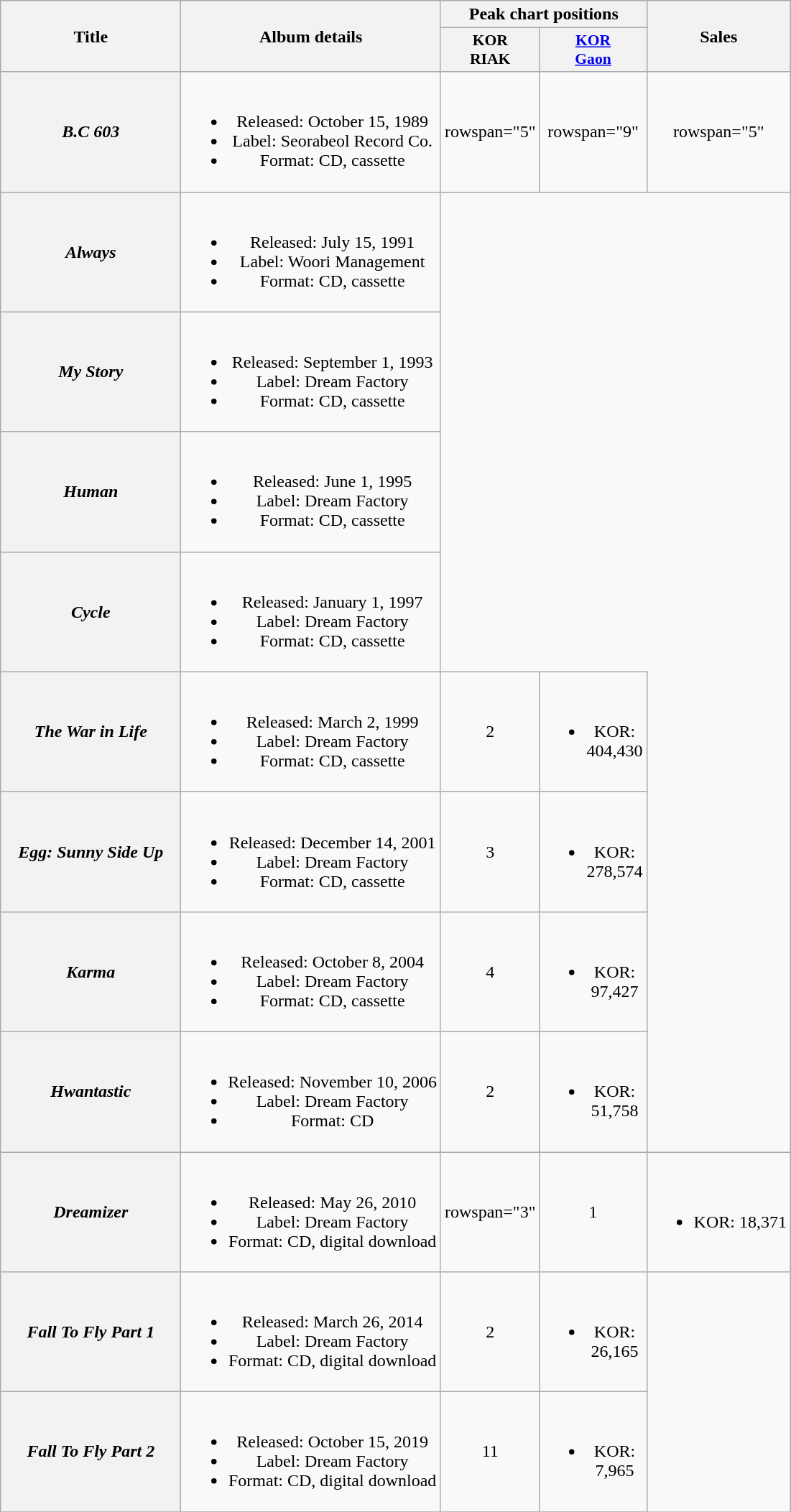<table class="wikitable plainrowheaders" style="text-align:center;">
<tr>
<th scope="col" rowspan="2" style="width:10em;">Title</th>
<th scope="col" rowspan="2">Album details</th>
<th colspan="2" scope="col" style="width:5em;">Peak chart positions</th>
<th scope="col" rowspan="2">Sales</th>
</tr>
<tr>
<th style="width:3em;font-size:90%;">KOR<br>RIAK<br></th>
<th style="width:3em;font-size:90%;"><a href='#'>KOR<br>Gaon</a><br></th>
</tr>
<tr>
<th scope="row"><em>B.C 603</em></th>
<td><br><ul><li>Released: October 15, 1989</li><li>Label: Seorabeol Record Co.</li><li>Format: CD, cassette</li></ul></td>
<td>rowspan="5" </td>
<td>rowspan="9" </td>
<td>rowspan="5" </td>
</tr>
<tr>
<th scope="row"><em>Always</em></th>
<td><br><ul><li>Released: July 15, 1991</li><li>Label: Woori Management</li><li>Format: CD, cassette</li></ul></td>
</tr>
<tr>
<th scope="row"><em>My Story</em></th>
<td><br><ul><li>Released: September 1, 1993</li><li>Label: Dream Factory</li><li>Format: CD, cassette</li></ul></td>
</tr>
<tr>
<th scope="row"><em>Human</em></th>
<td><br><ul><li>Released: June 1, 1995</li><li>Label: Dream Factory</li><li>Format: CD, cassette</li></ul></td>
</tr>
<tr>
<th scope="row"><em>Cycle</em></th>
<td><br><ul><li>Released: January 1, 1997</li><li>Label: Dream Factory</li><li>Format: CD, cassette</li></ul></td>
</tr>
<tr>
<th scope="row"><em>The War in Life</em></th>
<td><br><ul><li>Released: March 2, 1999</li><li>Label: Dream Factory</li><li>Format: CD, cassette</li></ul></td>
<td>2</td>
<td><br><ul><li>KOR: 404,430</li></ul></td>
</tr>
<tr>
<th scope="row"><em>Egg: Sunny Side Up</em></th>
<td><br><ul><li>Released: December 14, 2001</li><li>Label: Dream Factory</li><li>Format: CD, cassette</li></ul></td>
<td>3</td>
<td><br><ul><li>KOR: 278,574</li></ul></td>
</tr>
<tr>
<th scope="row"><em>Karma</em></th>
<td><br><ul><li>Released: October 8, 2004</li><li>Label: Dream Factory</li><li>Format: CD, cassette</li></ul></td>
<td>4</td>
<td><br><ul><li>KOR: 97,427</li></ul></td>
</tr>
<tr>
<th scope="row"><em>Hwantastic</em></th>
<td><br><ul><li>Released: November 10, 2006</li><li>Label: Dream Factory</li><li>Format: CD</li></ul></td>
<td>2</td>
<td><br><ul><li>KOR: 51,758</li></ul></td>
</tr>
<tr>
<th scope="row"><em>Dreamizer</em></th>
<td><br><ul><li>Released: May 26, 2010</li><li>Label: Dream Factory</li><li>Format: CD, digital download</li></ul></td>
<td>rowspan="3" </td>
<td>1</td>
<td><br><ul><li>KOR: 18,371</li></ul></td>
</tr>
<tr>
<th scope="row"><em>Fall To Fly Part 1</em><br></th>
<td><br><ul><li>Released: March 26, 2014</li><li>Label: Dream Factory</li><li>Format: CD, digital download</li></ul></td>
<td>2</td>
<td><br><ul><li>KOR: 26,165</li></ul></td>
</tr>
<tr>
<th scope="row"><em>Fall To Fly Part 2</em><br></th>
<td><br><ul><li>Released: October 15, 2019</li><li>Label: Dream Factory</li><li>Format: CD, digital download</li></ul></td>
<td>11</td>
<td><br><ul><li>KOR: 7,965</li></ul></td>
</tr>
<tr>
</tr>
</table>
